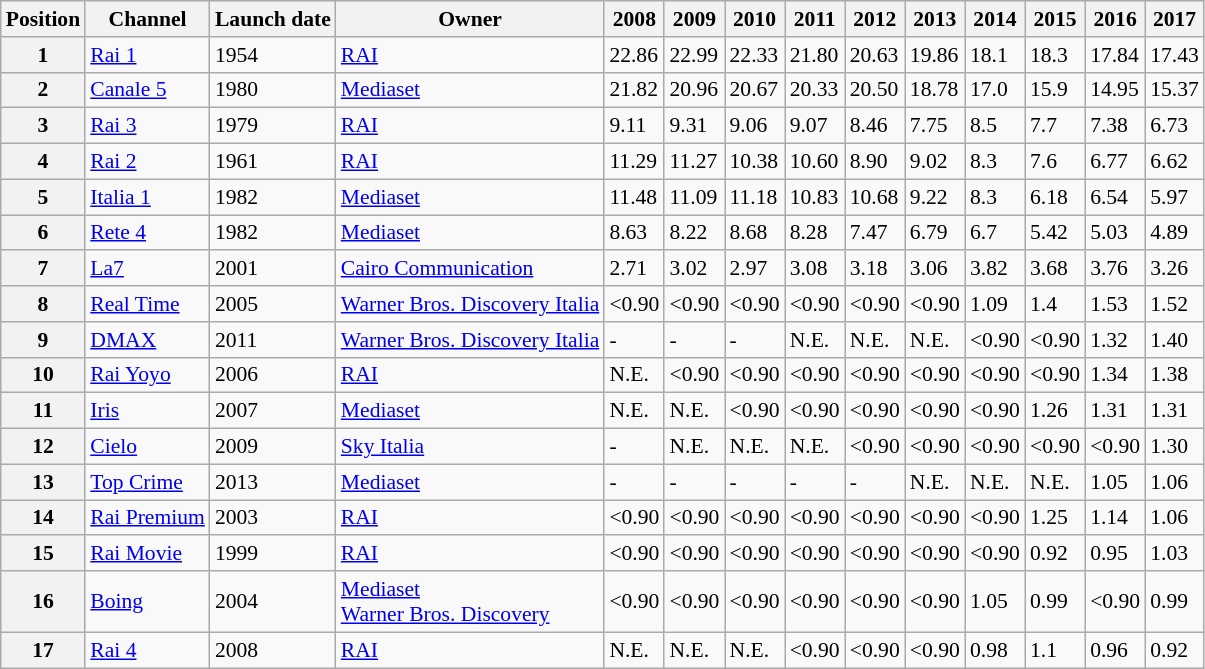<table class="wikitable" style="font-size: 90%">
<tr>
<th>Position</th>
<th>Channel</th>
<th>Launch date</th>
<th>Owner</th>
<th>2008</th>
<th>2009</th>
<th>2010</th>
<th>2011</th>
<th>2012</th>
<th>2013</th>
<th>2014</th>
<th>2015</th>
<th>2016</th>
<th>2017</th>
</tr>
<tr>
<th>1</th>
<td><a href='#'>Rai 1</a></td>
<td>1954</td>
<td><a href='#'>RAI</a></td>
<td>22.86</td>
<td>22.99</td>
<td>22.33</td>
<td>21.80</td>
<td>20.63</td>
<td>19.86</td>
<td>18.1</td>
<td>18.3</td>
<td>17.84</td>
<td>17.43</td>
</tr>
<tr>
<th>2</th>
<td><a href='#'>Canale 5</a></td>
<td>1980</td>
<td><a href='#'>Mediaset</a></td>
<td>21.82</td>
<td>20.96</td>
<td>20.67</td>
<td>20.33</td>
<td>20.50</td>
<td>18.78</td>
<td>17.0</td>
<td>15.9</td>
<td>14.95</td>
<td>15.37</td>
</tr>
<tr>
<th>3</th>
<td><a href='#'>Rai 3</a></td>
<td>1979</td>
<td><a href='#'>RAI</a></td>
<td>9.11</td>
<td>9.31</td>
<td>9.06</td>
<td>9.07</td>
<td>8.46</td>
<td>7.75</td>
<td>8.5</td>
<td>7.7</td>
<td>7.38</td>
<td>6.73</td>
</tr>
<tr>
<th>4</th>
<td><a href='#'>Rai 2</a></td>
<td>1961</td>
<td><a href='#'>RAI</a></td>
<td>11.29</td>
<td>11.27</td>
<td>10.38</td>
<td>10.60</td>
<td>8.90</td>
<td>9.02</td>
<td>8.3</td>
<td>7.6</td>
<td>6.77</td>
<td>6.62</td>
</tr>
<tr>
<th>5</th>
<td><a href='#'>Italia 1</a></td>
<td>1982</td>
<td><a href='#'>Mediaset</a></td>
<td>11.48</td>
<td>11.09</td>
<td>11.18</td>
<td>10.83</td>
<td>10.68</td>
<td>9.22</td>
<td>8.3</td>
<td>6.18</td>
<td>6.54</td>
<td>5.97</td>
</tr>
<tr>
<th>6</th>
<td><a href='#'>Rete 4</a></td>
<td>1982</td>
<td><a href='#'>Mediaset</a></td>
<td>8.63</td>
<td>8.22</td>
<td>8.68</td>
<td>8.28</td>
<td>7.47</td>
<td>6.79</td>
<td>6.7</td>
<td>5.42</td>
<td>5.03</td>
<td>4.89</td>
</tr>
<tr>
<th>7</th>
<td><a href='#'>La7</a></td>
<td>2001</td>
<td><a href='#'>Cairo Communication</a></td>
<td>2.71</td>
<td>3.02</td>
<td>2.97</td>
<td>3.08</td>
<td>3.18</td>
<td>3.06</td>
<td>3.82</td>
<td>3.68</td>
<td>3.76</td>
<td>3.26</td>
</tr>
<tr>
<th>8</th>
<td><a href='#'>Real Time</a></td>
<td>2005</td>
<td><a href='#'>Warner Bros. Discovery Italia</a></td>
<td><0.90</td>
<td><0.90</td>
<td><0.90</td>
<td><0.90</td>
<td><0.90</td>
<td><0.90</td>
<td>1.09</td>
<td>1.4</td>
<td>1.53</td>
<td>1.52</td>
</tr>
<tr>
<th>9</th>
<td><a href='#'>DMAX</a></td>
<td>2011</td>
<td><a href='#'>Warner Bros. Discovery Italia</a></td>
<td>-</td>
<td>-</td>
<td>-</td>
<td>N.E.</td>
<td>N.E.</td>
<td>N.E.</td>
<td><0.90</td>
<td><0.90</td>
<td>1.32</td>
<td>1.40</td>
</tr>
<tr>
<th>10</th>
<td><a href='#'>Rai Yoyo</a></td>
<td>2006</td>
<td><a href='#'>RAI</a></td>
<td>N.E.</td>
<td><0.90</td>
<td><0.90</td>
<td><0.90</td>
<td><0.90</td>
<td><0.90</td>
<td><0.90</td>
<td><0.90</td>
<td>1.34</td>
<td>1.38</td>
</tr>
<tr>
<th>11</th>
<td><a href='#'>Iris</a></td>
<td>2007</td>
<td><a href='#'>Mediaset</a></td>
<td>N.E.</td>
<td>N.E.</td>
<td><0.90</td>
<td><0.90</td>
<td><0.90</td>
<td><0.90</td>
<td><0.90</td>
<td>1.26</td>
<td>1.31</td>
<td>1.31</td>
</tr>
<tr>
<th>12</th>
<td><a href='#'>Cielo</a></td>
<td>2009</td>
<td><a href='#'>Sky Italia</a></td>
<td>-</td>
<td>N.E.</td>
<td>N.E.</td>
<td>N.E.</td>
<td><0.90</td>
<td><0.90</td>
<td><0.90</td>
<td><0.90</td>
<td><0.90</td>
<td>1.30</td>
</tr>
<tr>
<th>13</th>
<td><a href='#'>Top Crime</a></td>
<td>2013</td>
<td><a href='#'>Mediaset</a></td>
<td>-</td>
<td>-</td>
<td>-</td>
<td>-</td>
<td>-</td>
<td>N.E.</td>
<td>N.E.</td>
<td>N.E.</td>
<td>1.05</td>
<td>1.06</td>
</tr>
<tr>
<th>14</th>
<td><a href='#'>Rai Premium</a></td>
<td>2003</td>
<td><a href='#'>RAI</a></td>
<td><0.90</td>
<td><0.90</td>
<td><0.90</td>
<td><0.90</td>
<td><0.90</td>
<td><0.90</td>
<td><0.90</td>
<td>1.25</td>
<td>1.14</td>
<td>1.06</td>
</tr>
<tr>
<th>15</th>
<td><a href='#'>Rai Movie</a></td>
<td>1999</td>
<td><a href='#'>RAI</a></td>
<td><0.90</td>
<td><0.90</td>
<td><0.90</td>
<td><0.90</td>
<td><0.90</td>
<td><0.90</td>
<td><0.90</td>
<td>0.92</td>
<td>0.95</td>
<td>1.03</td>
</tr>
<tr>
<th>16</th>
<td><a href='#'>Boing</a></td>
<td>2004</td>
<td><a href='#'>Mediaset</a><br><a href='#'>Warner Bros. Discovery</a></td>
<td><0.90</td>
<td><0.90</td>
<td><0.90</td>
<td><0.90</td>
<td><0.90</td>
<td><0.90</td>
<td>1.05</td>
<td>0.99</td>
<td><0.90</td>
<td>0.99</td>
</tr>
<tr>
<th>17</th>
<td><a href='#'>Rai 4</a></td>
<td>2008</td>
<td><a href='#'>RAI</a></td>
<td>N.E.</td>
<td>N.E.</td>
<td>N.E.</td>
<td><0.90</td>
<td><0.90</td>
<td><0.90</td>
<td>0.98</td>
<td>1.1</td>
<td>0.96</td>
<td>0.92</td>
</tr>
</table>
